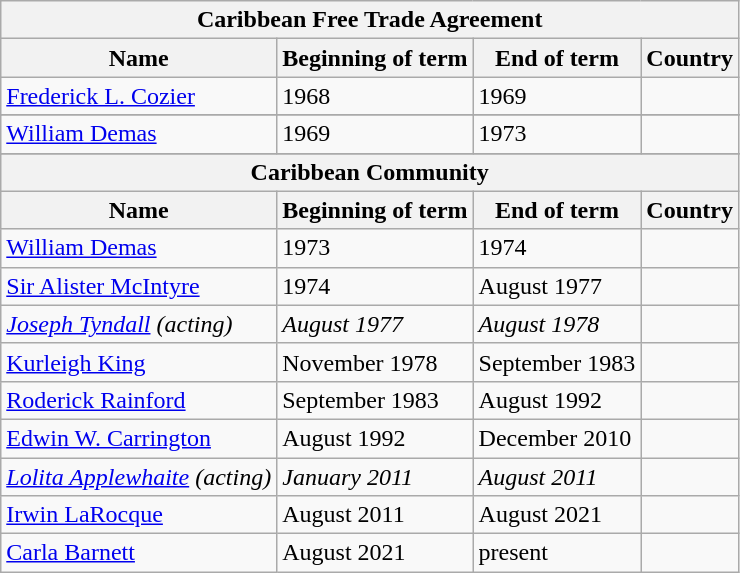<table class="wikitable">
<tr valign=top>
<th colspan="4" align=center>Caribbean Free Trade Agreement</th>
</tr>
<tr>
<th>Name</th>
<th>Beginning of term</th>
<th>End of term</th>
<th>Country</th>
</tr>
<tr>
<td><a href='#'>Frederick L. Cozier</a></td>
<td>1968</td>
<td>1969</td>
<td></td>
</tr>
<tr>
</tr>
<tr>
<td><a href='#'>William Demas</a></td>
<td>1969</td>
<td>1973</td>
<td></td>
</tr>
<tr>
</tr>
<tr valign=top>
<th colspan="4" align=center>Caribbean Community</th>
</tr>
<tr>
<th>Name</th>
<th>Beginning of term</th>
<th>End of term</th>
<th>Country</th>
</tr>
<tr>
<td><a href='#'>William Demas</a></td>
<td>1973</td>
<td>1974</td>
<td></td>
</tr>
<tr>
<td><a href='#'>Sir Alister McIntyre</a></td>
<td>1974</td>
<td>August 1977</td>
<td></td>
</tr>
<tr>
<td><em><a href='#'>Joseph Tyndall</a> (acting)</em></td>
<td><em>August 1977</em></td>
<td><em>August 1978</em></td>
<td></td>
</tr>
<tr>
<td><a href='#'>Kurleigh King</a></td>
<td>November 1978</td>
<td>September 1983</td>
<td></td>
</tr>
<tr>
<td><a href='#'>Roderick Rainford</a></td>
<td>September 1983</td>
<td>August 1992</td>
<td></td>
</tr>
<tr>
<td><a href='#'>Edwin W. Carrington</a></td>
<td>August 1992</td>
<td>December 2010</td>
<td></td>
</tr>
<tr>
<td><em><a href='#'>Lolita Applewhaite</a> (acting)</em></td>
<td><em>January 2011</em></td>
<td><em>August 2011</em></td>
<td></td>
</tr>
<tr>
<td><a href='#'>Irwin LaRocque</a></td>
<td>August 2011</td>
<td>August 2021</td>
<td></td>
</tr>
<tr>
<td><a href='#'>Carla Barnett</a></td>
<td>August 2021</td>
<td>present</td>
<td></td>
</tr>
</table>
